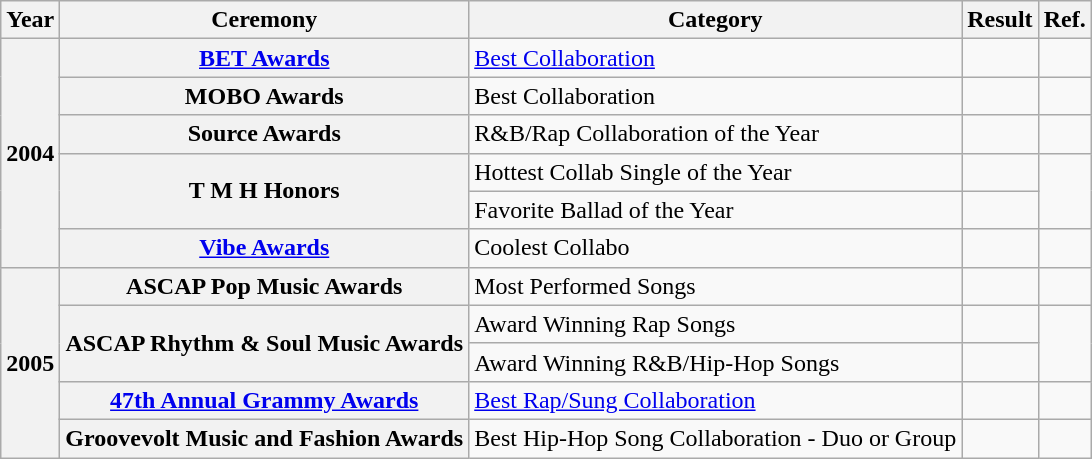<table class="wikitable plainrowheaders sortable">
<tr>
<th scope="col">Year</th>
<th scope="col">Ceremony</th>
<th scope="col">Category</th>
<th scope="col">Result</th>
<th scope="col" class="unsortable">Ref.</th>
</tr>
<tr>
<th scope="row" rowspan="6">2004</th>
<th scope="row"><a href='#'>BET Awards</a></th>
<td><a href='#'>Best Collaboration</a></td>
<td></td>
<td style="text-align:center;"></td>
</tr>
<tr>
<th scope="row">MOBO Awards</th>
<td>Best Collaboration</td>
<td></td>
<td style="text-align:center;"></td>
</tr>
<tr>
<th scope="row">Source Awards</th>
<td>R&B/Rap Collaboration of the Year</td>
<td></td>
<td style="text-align:center;"></td>
</tr>
<tr>
<th scope="row" rowspan="2">T M H Honors</th>
<td>Hottest Collab Single of the Year</td>
<td></td>
<td rowspan="2" align="center"></td>
</tr>
<tr>
<td>Favorite Ballad of the Year</td>
<td></td>
</tr>
<tr>
<th scope="row"><a href='#'>Vibe Awards</a></th>
<td>Coolest Collabo</td>
<td></td>
<td style="text-align:center;"></td>
</tr>
<tr>
<th scope="row" rowspan="5">2005</th>
<th scope="row">ASCAP Pop Music Awards</th>
<td>Most Performed Songs</td>
<td></td>
<td style="text-align:center;"></td>
</tr>
<tr>
<th scope="row" rowspan="2">ASCAP Rhythm & Soul Music Awards</th>
<td>Award Winning Rap Songs</td>
<td></td>
<td rowspan="2" align="center"></td>
</tr>
<tr>
<td>Award Winning R&B/Hip-Hop Songs</td>
<td></td>
</tr>
<tr>
<th scope="row"><a href='#'>47th Annual Grammy Awards</a></th>
<td><a href='#'>Best Rap/Sung Collaboration</a></td>
<td></td>
<td style="text-align:center;"></td>
</tr>
<tr>
<th scope="row">Groovevolt Music and Fashion Awards</th>
<td>Best Hip-Hop Song Collaboration - Duo or Group</td>
<td></td>
<td style="text-align:center;"></td>
</tr>
</table>
